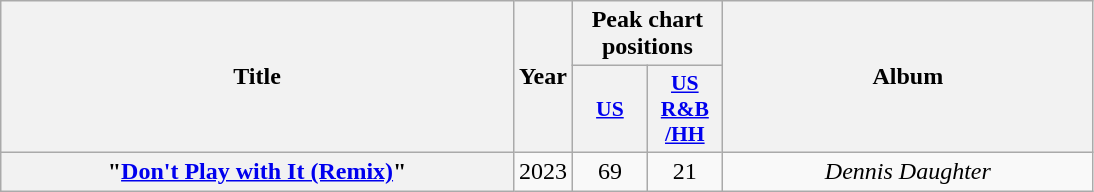<table class="wikitable plainrowheaders" style="text-align:center;" border="1">
<tr>
<th scope="col" rowspan="2" style="width:20.9em;">Title</th>
<th scope="col" rowspan="2" style="width:1em;">Year</th>
<th scope="col" colspan="2">Peak chart positions</th>
<th scope="col" rowspan="2" style="width:15em;">Album</th>
</tr>
<tr>
<th scope="col" style="width:3em;font-size:90%;"><a href='#'>US</a><br></th>
<th scope="col" style="width:3em;font-size:90%;"><a href='#'>US<br>R&B<br>/HH</a><br></th>
</tr>
<tr>
<th scope="row">"<a href='#'>Don't Play with It (Remix)</a>"<br></th>
<td>2023</td>
<td>69</td>
<td>21</td>
<td><em>Dennis Daughter</em></td>
</tr>
</table>
